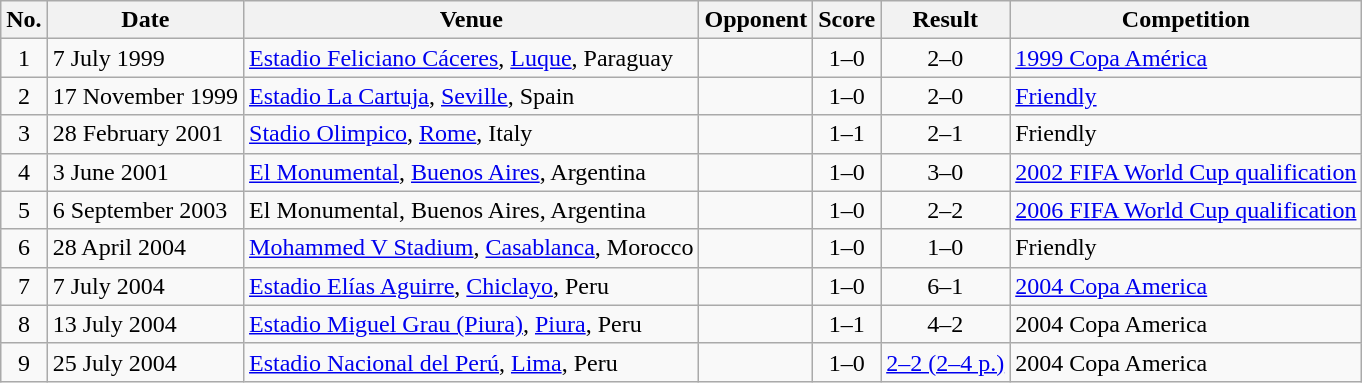<table class="wikitable sortable">
<tr>
<th scope="col">No.</th>
<th scope="col">Date</th>
<th scope="col">Venue</th>
<th scope="col">Opponent</th>
<th scope="col">Score</th>
<th scope="col">Result</th>
<th scope="col">Competition</th>
</tr>
<tr>
<td align="center">1</td>
<td>7 July 1999</td>
<td><a href='#'>Estadio Feliciano Cáceres</a>, <a href='#'>Luque</a>, Paraguay</td>
<td></td>
<td align="center">1–0</td>
<td align="center">2–0</td>
<td><a href='#'>1999 Copa América</a></td>
</tr>
<tr>
<td align="center">2</td>
<td>17 November 1999</td>
<td><a href='#'>Estadio La Cartuja</a>, <a href='#'>Seville</a>, Spain</td>
<td></td>
<td align="center">1–0</td>
<td align="center">2–0</td>
<td><a href='#'>Friendly</a></td>
</tr>
<tr>
<td align="center">3</td>
<td>28 February 2001</td>
<td><a href='#'>Stadio Olimpico</a>, <a href='#'>Rome</a>, Italy</td>
<td></td>
<td align="center">1–1</td>
<td align="center">2–1</td>
<td>Friendly</td>
</tr>
<tr>
<td align="center">4</td>
<td>3 June 2001</td>
<td><a href='#'>El Monumental</a>, <a href='#'>Buenos Aires</a>, Argentina</td>
<td></td>
<td align="center">1–0</td>
<td align="center">3–0</td>
<td><a href='#'>2002 FIFA World Cup qualification</a></td>
</tr>
<tr>
<td align="center">5</td>
<td>6 September 2003</td>
<td>El Monumental, Buenos Aires, Argentina</td>
<td></td>
<td align="center">1–0</td>
<td align="center">2–2</td>
<td><a href='#'>2006 FIFA World Cup qualification</a></td>
</tr>
<tr>
<td align="center">6</td>
<td>28 April 2004</td>
<td><a href='#'>Mohammed V Stadium</a>, <a href='#'>Casablanca</a>, Morocco</td>
<td></td>
<td align="center">1–0</td>
<td align="center">1–0</td>
<td>Friendly</td>
</tr>
<tr>
<td align="center">7</td>
<td>7 July 2004</td>
<td><a href='#'>Estadio Elías Aguirre</a>, <a href='#'>Chiclayo</a>, Peru</td>
<td></td>
<td align="center">1–0</td>
<td align="center">6–1</td>
<td><a href='#'>2004 Copa America</a></td>
</tr>
<tr>
<td align="center">8</td>
<td>13 July 2004</td>
<td><a href='#'>Estadio Miguel Grau (Piura)</a>, <a href='#'>Piura</a>, Peru</td>
<td></td>
<td align="center">1–1</td>
<td align="center">4–2</td>
<td>2004 Copa America</td>
</tr>
<tr>
<td align="center">9</td>
<td>25 July 2004</td>
<td><a href='#'>Estadio Nacional del Perú</a>, <a href='#'>Lima</a>, Peru</td>
<td></td>
<td align="center">1–0</td>
<td align="center"><a href='#'>2–2 (2–4 p.)</a></td>
<td>2004 Copa America</td>
</tr>
</table>
